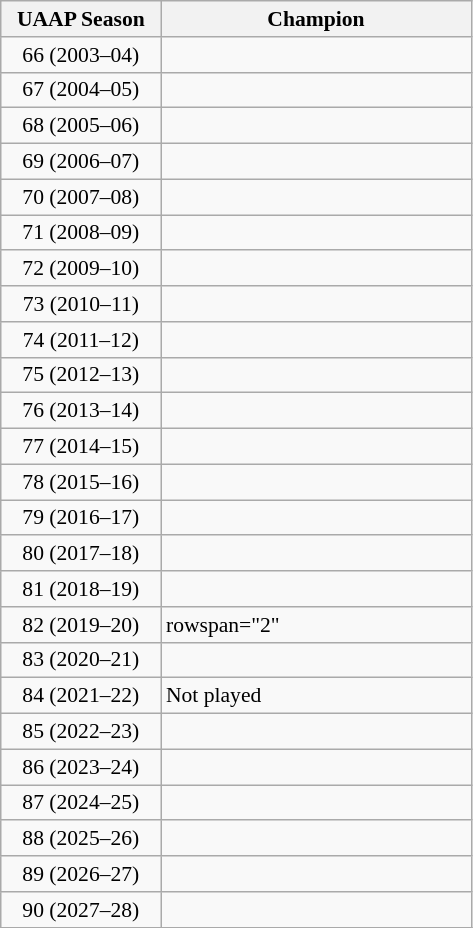<table class="wikitable" style="font-size:90%;">
<tr>
<th width=100px><strong>UAAP Season</strong></th>
<th width=200px><strong>Champion</strong></th>
</tr>
<tr>
<td align=center>66 (2003–04)</td>
<td></td>
</tr>
<tr>
<td align=center>67 (2004–05)</td>
<td></td>
</tr>
<tr>
<td align=center>68 (2005–06)</td>
<td></td>
</tr>
<tr>
<td align=center>69 (2006–07)</td>
<td></td>
</tr>
<tr>
<td align=center>70 (2007–08)</td>
<td></td>
</tr>
<tr>
<td align=center>71 (2008–09)</td>
<td></td>
</tr>
<tr>
<td align=center>72 (2009–10)</td>
<td></td>
</tr>
<tr>
<td align=center>73 (2010–11)</td>
<td></td>
</tr>
<tr>
<td align=center>74 (2011–12)</td>
<td></td>
</tr>
<tr>
<td align=center>75 (2012–13)</td>
<td></td>
</tr>
<tr>
<td align=center>76 (2013–14)</td>
<td></td>
</tr>
<tr>
<td align=center>77 (2014–15)</td>
<td></td>
</tr>
<tr>
<td align=center>78 (2015–16)</td>
<td></td>
</tr>
<tr>
<td align=center>79 (2016–17)</td>
<td></td>
</tr>
<tr>
<td align=center>80 (2017–18)</td>
<td></td>
</tr>
<tr>
<td align=center>81 (2018–19)</td>
<td></td>
</tr>
<tr>
<td align=center>82 (2019–20)</td>
<td>rowspan="2" </td>
</tr>
<tr>
<td align=center>83 (2020–21)</td>
</tr>
<tr>
<td align=center>84 (2021–22)</td>
<td>Not played</td>
</tr>
<tr>
<td align=center>85 (2022–23)</td>
<td><br></td>
</tr>
<tr>
<td align=center>86 (2023–24)</td>
<td><br></td>
</tr>
<tr>
<td align=center>87 (2024–25)</td>
<td><br></td>
</tr>
<tr>
<td align=center>88 (2025–26)</td>
<td></td>
</tr>
<tr>
<td align=center>89 (2026–27)</td>
<td></td>
</tr>
<tr>
<td align=center>90 (2027–28)</td>
<td></td>
</tr>
<tr>
</tr>
</table>
